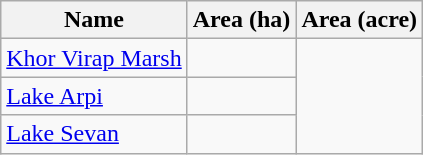<table class="wikitable">
<tr>
<th scope="col" align=left>Name</th>
<th scope="col">Area (ha)</th>
<th scope="col">Area (acre)</th>
</tr>
<tr ---->
<td><a href='#'>Khor Virap Marsh</a></td>
<td></td>
</tr>
<tr ---->
<td><a href='#'>Lake Arpi</a></td>
<td></td>
</tr>
<tr ---->
<td><a href='#'>Lake Sevan</a></td>
<td></td>
</tr>
</table>
